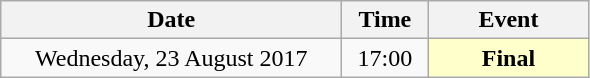<table class = "wikitable" style="text-align:center;">
<tr>
<th width="220">Date</th>
<th width="50">Time</th>
<th width="100">Event</th>
</tr>
<tr>
<td>Wednesday, 23 August 2017</td>
<td>17:00</td>
<td bgcolor="ffffcc"><strong>Final</strong></td>
</tr>
</table>
